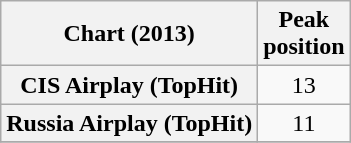<table class="wikitable sortable plainrowheaders" style="text-align:center">
<tr>
<th scope="col">Chart (2013)</th>
<th scope="col">Peak<br>position</th>
</tr>
<tr>
<th scope="row">CIS Airplay (TopHit)</th>
<td>13</td>
</tr>
<tr>
<th scope="row">Russia Airplay (TopHit)</th>
<td>11</td>
</tr>
<tr>
</tr>
</table>
